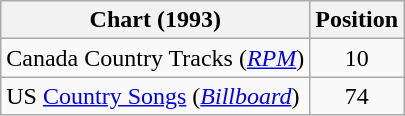<table class="wikitable sortable">
<tr>
<th scope="col">Chart (1993)</th>
<th scope="col">Position</th>
</tr>
<tr>
<td>Canada Country Tracks (<em><a href='#'>RPM</a></em>)</td>
<td align="center">10</td>
</tr>
<tr>
<td>US <a href='#'>Country Songs</a> (<em><a href='#'>Billboard</a></em>)</td>
<td align="center">74</td>
</tr>
</table>
